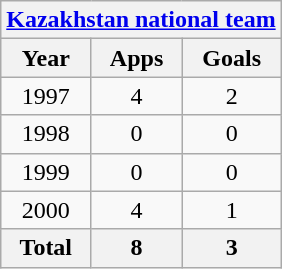<table class="wikitable" style="text-align:center">
<tr>
<th colspan=3><a href='#'>Kazakhstan national team</a></th>
</tr>
<tr>
<th>Year</th>
<th>Apps</th>
<th>Goals</th>
</tr>
<tr>
<td>1997</td>
<td>4</td>
<td>2</td>
</tr>
<tr>
<td>1998</td>
<td>0</td>
<td>0</td>
</tr>
<tr>
<td>1999</td>
<td>0</td>
<td>0</td>
</tr>
<tr>
<td>2000</td>
<td>4</td>
<td>1</td>
</tr>
<tr>
<th>Total</th>
<th>8</th>
<th>3</th>
</tr>
</table>
